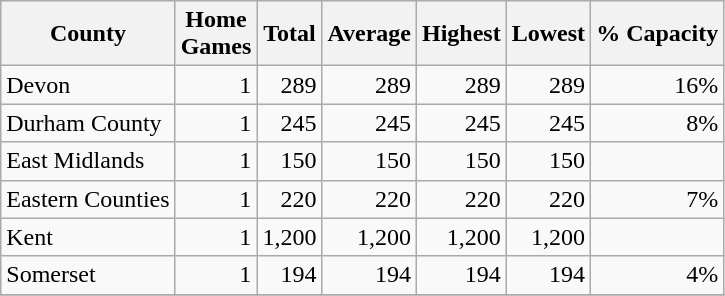<table class="wikitable sortable" style="text-align:right">
<tr>
<th>County</th>
<th>Home<br>Games</th>
<th>Total</th>
<th>Average</th>
<th>Highest</th>
<th>Lowest</th>
<th>% Capacity</th>
</tr>
<tr>
<td style="text-align:left">Devon</td>
<td>1</td>
<td>289</td>
<td>289</td>
<td>289</td>
<td>289</td>
<td>16%</td>
</tr>
<tr>
<td style="text-align:left">Durham County</td>
<td>1</td>
<td>245</td>
<td>245</td>
<td>245</td>
<td>245</td>
<td>8%</td>
</tr>
<tr>
<td style="text-align:left">East Midlands</td>
<td>1</td>
<td>150</td>
<td>150</td>
<td>150</td>
<td>150</td>
<td></td>
</tr>
<tr>
<td style="text-align:left">Eastern Counties</td>
<td>1</td>
<td>220</td>
<td>220</td>
<td>220</td>
<td>220</td>
<td>7%</td>
</tr>
<tr>
<td style="text-align:left">Kent</td>
<td>1</td>
<td>1,200</td>
<td>1,200</td>
<td>1,200</td>
<td>1,200</td>
<td></td>
</tr>
<tr>
<td style="text-align:left">Somerset</td>
<td>1</td>
<td>194</td>
<td>194</td>
<td>194</td>
<td>194</td>
<td>4%</td>
</tr>
<tr>
</tr>
</table>
